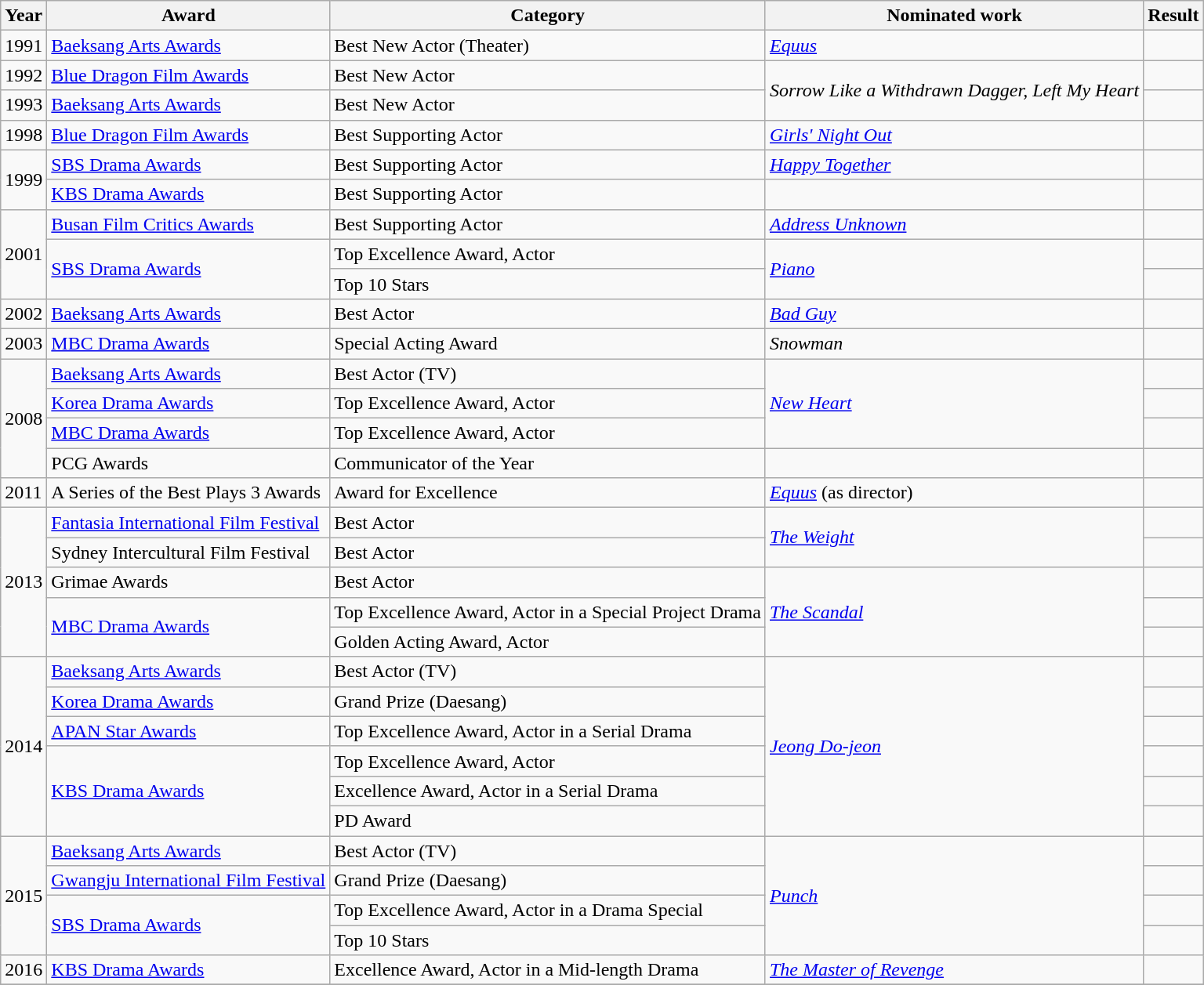<table class= "wikitable sortable">
<tr>
<th>Year</th>
<th>Award</th>
<th>Category</th>
<th>Nominated work</th>
<th>Result</th>
</tr>
<tr>
<td>1991</td>
<td><a href='#'>Baeksang Arts Awards</a></td>
<td>Best New Actor (Theater)</td>
<td><em><a href='#'>Equus</a></em></td>
<td></td>
</tr>
<tr>
<td>1992</td>
<td><a href='#'>Blue Dragon Film Awards</a></td>
<td>Best New Actor</td>
<td rowspan=2><em>Sorrow Like a Withdrawn Dagger, Left My Heart</em></td>
<td></td>
</tr>
<tr>
<td>1993</td>
<td><a href='#'>Baeksang Arts Awards</a></td>
<td>Best New Actor</td>
<td></td>
</tr>
<tr>
<td>1998</td>
<td><a href='#'>Blue Dragon Film Awards</a></td>
<td>Best Supporting Actor</td>
<td><em><a href='#'>Girls' Night Out</a></em></td>
<td></td>
</tr>
<tr>
<td rowspan=2>1999</td>
<td><a href='#'>SBS Drama Awards</a></td>
<td>Best Supporting Actor</td>
<td><em><a href='#'>Happy Together</a></em></td>
<td></td>
</tr>
<tr>
<td><a href='#'>KBS Drama Awards</a></td>
<td>Best Supporting Actor</td>
<td></td>
<td></td>
</tr>
<tr>
<td rowspan=3>2001</td>
<td><a href='#'>Busan Film Critics Awards</a></td>
<td>Best Supporting Actor</td>
<td><em><a href='#'>Address Unknown</a></em></td>
<td></td>
</tr>
<tr>
<td rowspan=2><a href='#'>SBS Drama Awards</a></td>
<td>Top Excellence Award, Actor</td>
<td rowspan=2><em><a href='#'>Piano</a></em></td>
<td></td>
</tr>
<tr>
<td>Top 10 Stars</td>
<td></td>
</tr>
<tr>
<td>2002</td>
<td><a href='#'>Baeksang Arts Awards</a></td>
<td>Best Actor</td>
<td><em><a href='#'>Bad Guy</a></em></td>
<td></td>
</tr>
<tr>
<td>2003</td>
<td><a href='#'>MBC Drama Awards</a></td>
<td>Special Acting Award</td>
<td><em>Snowman</em></td>
<td></td>
</tr>
<tr>
<td rowspan=4>2008</td>
<td><a href='#'>Baeksang Arts Awards</a></td>
<td>Best Actor (TV)</td>
<td rowspan=3><em><a href='#'>New Heart</a></em></td>
<td></td>
</tr>
<tr>
<td><a href='#'>Korea Drama Awards</a></td>
<td>Top Excellence Award, Actor</td>
<td></td>
</tr>
<tr>
<td><a href='#'>MBC Drama Awards</a></td>
<td>Top Excellence Award, Actor</td>
<td></td>
</tr>
<tr>
<td>PCG Awards</td>
<td>Communicator of the Year</td>
<td></td>
<td></td>
</tr>
<tr>
<td>2011</td>
<td>A Series of the Best Plays 3 Awards</td>
<td>Award for Excellence</td>
<td><em><a href='#'>Equus</a></em> (as director)</td>
<td></td>
</tr>
<tr>
<td rowspan=5>2013</td>
<td><a href='#'>Fantasia International Film Festival</a></td>
<td>Best Actor</td>
<td rowspan=2><em><a href='#'>The Weight</a></em></td>
<td></td>
</tr>
<tr>
<td>Sydney Intercultural Film Festival</td>
<td>Best Actor</td>
<td></td>
</tr>
<tr>
<td>Grimae Awards</td>
<td>Best Actor</td>
<td rowspan=3><em><a href='#'>The Scandal</a></em></td>
<td></td>
</tr>
<tr>
<td rowspan=2><a href='#'>MBC Drama Awards</a></td>
<td>Top Excellence Award, Actor in a Special Project Drama</td>
<td></td>
</tr>
<tr>
<td>Golden Acting Award, Actor</td>
<td></td>
</tr>
<tr>
<td rowspan=6>2014</td>
<td><a href='#'>Baeksang Arts Awards</a></td>
<td>Best Actor (TV)</td>
<td rowspan=6><em><a href='#'>Jeong Do-jeon</a></em></td>
<td></td>
</tr>
<tr>
<td><a href='#'>Korea Drama Awards</a></td>
<td>Grand Prize (Daesang)</td>
<td></td>
</tr>
<tr>
<td><a href='#'>APAN Star Awards</a></td>
<td>Top Excellence Award, Actor in a Serial Drama</td>
<td></td>
</tr>
<tr>
<td rowspan=3><a href='#'>KBS Drama Awards</a></td>
<td>Top Excellence Award, Actor</td>
<td></td>
</tr>
<tr>
<td>Excellence Award, Actor in a Serial Drama</td>
<td></td>
</tr>
<tr>
<td>PD Award</td>
<td></td>
</tr>
<tr>
<td rowspan="4">2015</td>
<td><a href='#'>Baeksang Arts Awards</a></td>
<td>Best Actor (TV)</td>
<td rowspan="4"><em><a href='#'>Punch</a></em></td>
<td></td>
</tr>
<tr>
<td><a href='#'>Gwangju International Film Festival</a></td>
<td>Grand Prize (Daesang)</td>
<td></td>
</tr>
<tr>
<td rowspan="2"><a href='#'>SBS Drama Awards</a></td>
<td>Top Excellence Award, Actor in a Drama Special</td>
<td></td>
</tr>
<tr>
<td>Top 10 Stars</td>
<td></td>
</tr>
<tr>
<td>2016</td>
<td><a href='#'>KBS Drama Awards</a></td>
<td>Excellence Award, Actor in a Mid-length Drama</td>
<td><em><a href='#'>The Master of Revenge</a></em></td>
<td></td>
</tr>
<tr>
</tr>
</table>
